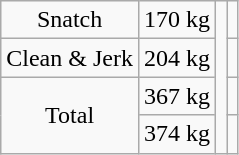<table class = "wikitable" style="text-align:center;">
<tr>
<td>Snatch</td>
<td>170 kg</td>
<td rowspan=4 align=left></td>
<td></td>
</tr>
<tr>
<td>Clean & Jerk</td>
<td>204 kg</td>
<td></td>
</tr>
<tr>
<td rowspan=2>Total</td>
<td>367 kg</td>
<td></td>
</tr>
<tr>
<td>374 kg</td>
<td></td>
</tr>
</table>
